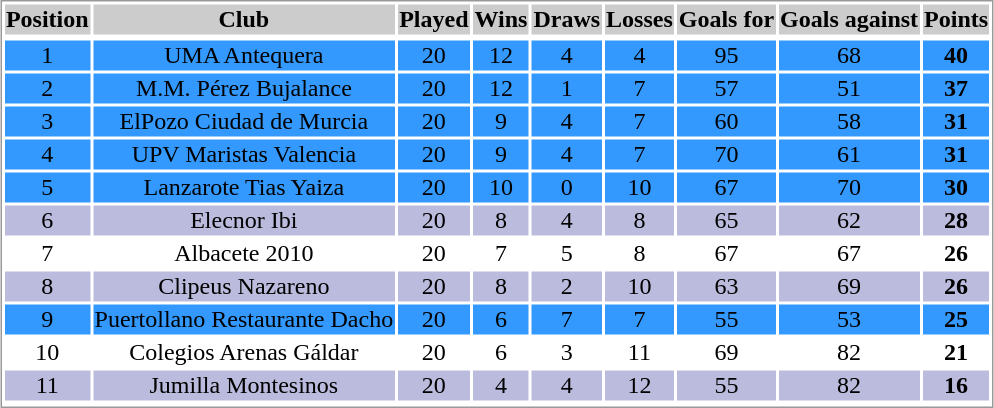<table border="0" align="center" style="border: 1px solid #999; background-color:#FFFFFF; text-align:center">
<tr align="center" bgcolor="#CCCCCC">
<th>Position</th>
<th>Club</th>
<th>Played</th>
<th>Wins</th>
<th>Draws</th>
<th>Losses</th>
<th>Goals for</th>
<th>Goals against</th>
<th>Points</th>
</tr>
<tr>
</tr>
<tr ! style="background:#3399FF;">
<td>1</td>
<td>UMA Antequera</td>
<td>20</td>
<td>12</td>
<td>4</td>
<td>4</td>
<td>95</td>
<td>68</td>
<td><strong>40</strong></td>
</tr>
<tr ! style="background:#3399FF;">
<td>2</td>
<td>M.M. Pérez Bujalance</td>
<td>20</td>
<td>12</td>
<td>1</td>
<td>7</td>
<td>57</td>
<td>51</td>
<td><strong>37</strong></td>
</tr>
<tr ! style="background:#3399FF;">
<td>3</td>
<td>ElPozo Ciudad de Murcia</td>
<td>20</td>
<td>9</td>
<td>4</td>
<td>7</td>
<td>60</td>
<td>58</td>
<td><strong>31</strong></td>
</tr>
<tr ! style="background:#3399FF;">
<td>4</td>
<td>UPV Maristas Valencia</td>
<td>20</td>
<td>9</td>
<td>4</td>
<td>7</td>
<td>70</td>
<td>61</td>
<td><strong>31</strong></td>
</tr>
<tr ! style="background:#3399FF;">
<td>5</td>
<td>Lanzarote Tias Yaiza</td>
<td>20</td>
<td>10</td>
<td>0</td>
<td>10</td>
<td>67</td>
<td>70</td>
<td><strong>30</strong></td>
</tr>
<tr ! style="background:#BBBBDD;">
<td>6</td>
<td>Elecnor Ibi</td>
<td>20</td>
<td>8</td>
<td>4</td>
<td>8</td>
<td>65</td>
<td>62</td>
<td><strong>28</strong></td>
</tr>
<tr>
<td>7</td>
<td>Albacete 2010</td>
<td>20</td>
<td>7</td>
<td>5</td>
<td>8</td>
<td>67</td>
<td>67</td>
<td><strong>26</strong></td>
</tr>
<tr ! style="background:#BBBBDD;">
<td>8</td>
<td>Clipeus Nazareno</td>
<td>20</td>
<td>8</td>
<td>2</td>
<td>10</td>
<td>63</td>
<td>69</td>
<td><strong>26</strong></td>
</tr>
<tr ! style="background:#3399FF;">
<td>9</td>
<td>Puertollano Restaurante Dacho</td>
<td>20</td>
<td>6</td>
<td>7</td>
<td>7</td>
<td>55</td>
<td>53</td>
<td><strong>25</strong></td>
</tr>
<tr>
<td>10</td>
<td>Colegios Arenas Gáldar</td>
<td>20</td>
<td>6</td>
<td>3</td>
<td>11</td>
<td>69</td>
<td>82</td>
<td><strong>21</strong></td>
</tr>
<tr ! style="background:#BBBBDD;">
<td>11</td>
<td>Jumilla Montesinos</td>
<td>20</td>
<td>4</td>
<td>4</td>
<td>12</td>
<td>55</td>
<td>82</td>
<td><strong>16</strong></td>
</tr>
<tr>
</tr>
</table>
